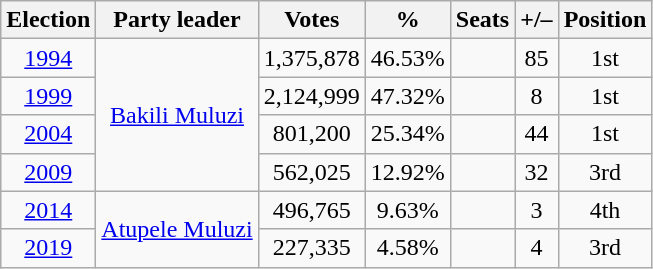<table class=wikitable style=text-align:center>
<tr>
<th>Election</th>
<th>Party leader</th>
<th>Votes</th>
<th>%</th>
<th>Seats</th>
<th>+/–</th>
<th>Position</th>
</tr>
<tr>
<td><a href='#'>1994</a></td>
<td rowspan="4"><a href='#'>Bakili Muluzi</a></td>
<td>1,375,878</td>
<td>46.53%</td>
<td></td>
<td> 85</td>
<td> 1st</td>
</tr>
<tr>
<td><a href='#'>1999</a></td>
<td>2,124,999</td>
<td>47.32%</td>
<td></td>
<td> 8</td>
<td> 1st</td>
</tr>
<tr>
<td><a href='#'>2004</a></td>
<td>801,200</td>
<td>25.34%</td>
<td></td>
<td> 44</td>
<td> 1st</td>
</tr>
<tr>
<td><a href='#'>2009</a></td>
<td>562,025</td>
<td>12.92%</td>
<td></td>
<td> 32</td>
<td> 3rd</td>
</tr>
<tr>
<td><a href='#'>2014</a></td>
<td rowspan="2"><a href='#'>Atupele Muluzi</a></td>
<td>496,765</td>
<td>9.63%</td>
<td></td>
<td> 3</td>
<td> 4th</td>
</tr>
<tr>
<td><a href='#'>2019</a></td>
<td>227,335</td>
<td>4.58%</td>
<td></td>
<td> 4</td>
<td> 3rd</td>
</tr>
</table>
